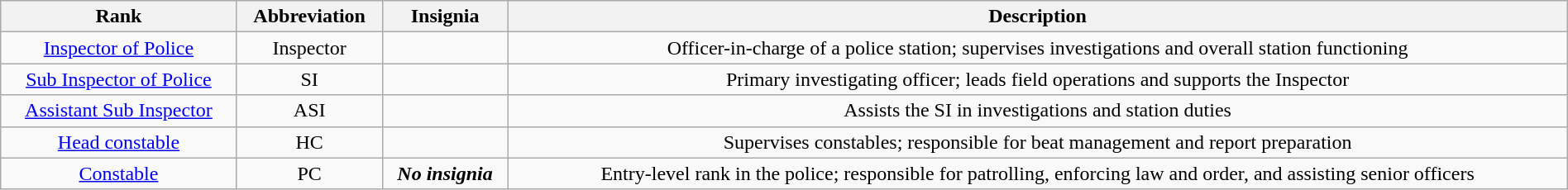<table class="wikitable" style="text-align:center; width:100%">
<tr>
<th>Rank</th>
<th>Abbreviation</th>
<th>Insignia</th>
<th>Description</th>
</tr>
<tr>
<td><a href='#'>Inspector of Police</a></td>
<td>Inspector</td>
<td></td>
<td>Officer-in-charge of a police station; supervises investigations and overall station functioning</td>
</tr>
<tr>
<td><a href='#'>Sub Inspector of Police</a></td>
<td>SI</td>
<td></td>
<td>Primary investigating officer; leads field operations and supports the Inspector</td>
</tr>
<tr>
<td><a href='#'>Assistant Sub Inspector</a></td>
<td>ASI</td>
<td></td>
<td>Assists the SI in investigations and station duties</td>
</tr>
<tr>
<td><a href='#'>Head constable</a></td>
<td>HC</td>
<td></td>
<td>Supervises constables; responsible for beat management and report preparation</td>
</tr>
<tr>
<td><a href='#'>Constable</a></td>
<td>PC</td>
<td><strong><em>No insignia</em></strong></td>
<td>Entry-level rank in the police; responsible for patrolling, enforcing law and order, and assisting senior officers</td>
</tr>
</table>
